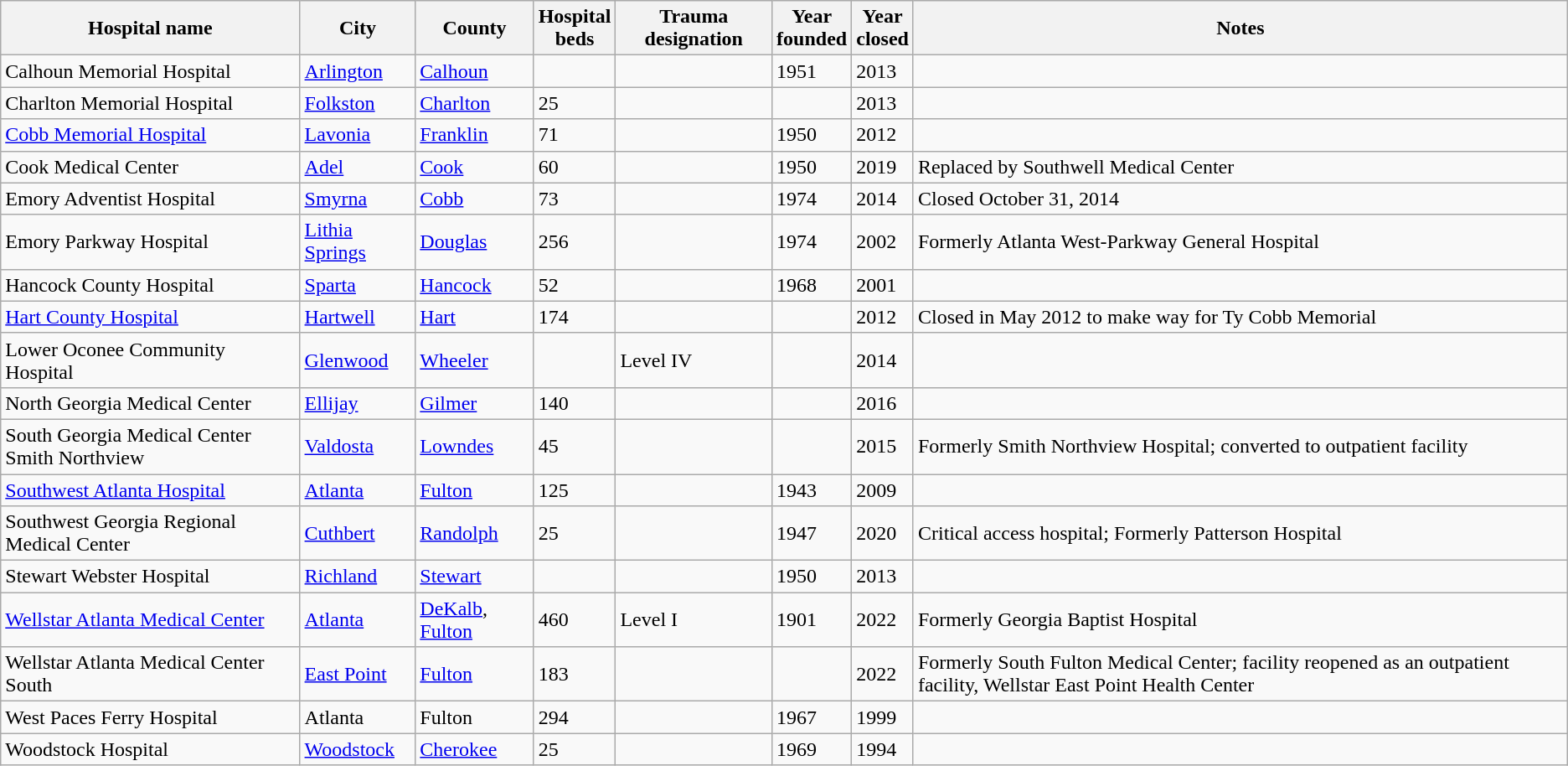<table class="wikitable sortable">
<tr>
<th>Hospital name</th>
<th>City</th>
<th>County</th>
<th>Hospital<br>beds</th>
<th>Trauma designation</th>
<th>Year<br>founded</th>
<th>Year<br>closed</th>
<th>Notes</th>
</tr>
<tr>
<td>Calhoun Memorial Hospital</td>
<td><a href='#'>Arlington</a></td>
<td><a href='#'>Calhoun</a></td>
<td></td>
<td></td>
<td>1951</td>
<td>2013</td>
<td></td>
</tr>
<tr>
<td>Charlton Memorial Hospital</td>
<td><a href='#'>Folkston</a></td>
<td><a href='#'>Charlton</a></td>
<td>25</td>
<td></td>
<td></td>
<td>2013</td>
<td></td>
</tr>
<tr>
<td><a href='#'>Cobb Memorial Hospital</a></td>
<td><a href='#'>Lavonia</a></td>
<td><a href='#'>Franklin</a></td>
<td>71</td>
<td></td>
<td>1950</td>
<td>2012</td>
<td></td>
</tr>
<tr>
<td>Cook Medical Center</td>
<td><a href='#'>Adel</a></td>
<td><a href='#'>Cook</a></td>
<td>60</td>
<td></td>
<td>1950</td>
<td>2019</td>
<td>Replaced by Southwell Medical Center</td>
</tr>
<tr>
<td>Emory Adventist Hospital</td>
<td><a href='#'>Smyrna</a></td>
<td><a href='#'>Cobb</a></td>
<td>73</td>
<td></td>
<td>1974</td>
<td>2014</td>
<td>Closed October 31, 2014</td>
</tr>
<tr>
<td>Emory Parkway Hospital</td>
<td><a href='#'>Lithia Springs</a></td>
<td><a href='#'>Douglas</a></td>
<td>256</td>
<td></td>
<td>1974</td>
<td>2002</td>
<td>Formerly Atlanta West-Parkway General Hospital</td>
</tr>
<tr>
<td>Hancock County Hospital</td>
<td><a href='#'>Sparta</a></td>
<td><a href='#'>Hancock</a></td>
<td>52</td>
<td></td>
<td>1968</td>
<td>2001</td>
<td></td>
</tr>
<tr>
<td><a href='#'>Hart County Hospital</a></td>
<td><a href='#'>Hartwell</a></td>
<td><a href='#'>Hart</a></td>
<td>174</td>
<td></td>
<td></td>
<td>2012</td>
<td>Closed in May 2012 to make way for Ty Cobb Memorial</td>
</tr>
<tr>
<td>Lower Oconee Community Hospital</td>
<td><a href='#'>Glenwood</a></td>
<td><a href='#'>Wheeler</a></td>
<td></td>
<td>Level IV</td>
<td></td>
<td>2014</td>
<td></td>
</tr>
<tr>
<td>North Georgia Medical Center</td>
<td><a href='#'>Ellijay</a></td>
<td><a href='#'>Gilmer</a></td>
<td>140</td>
<td></td>
<td></td>
<td>2016</td>
<td></td>
</tr>
<tr>
<td>South Georgia Medical Center Smith Northview</td>
<td><a href='#'>Valdosta</a></td>
<td><a href='#'>Lowndes</a></td>
<td>45</td>
<td></td>
<td></td>
<td>2015</td>
<td>Formerly Smith Northview Hospital; converted to outpatient facility</td>
</tr>
<tr>
<td><a href='#'>Southwest Atlanta Hospital</a></td>
<td><a href='#'>Atlanta</a></td>
<td><a href='#'>Fulton</a></td>
<td>125</td>
<td></td>
<td>1943</td>
<td>2009</td>
<td></td>
</tr>
<tr>
<td>Southwest Georgia Regional Medical Center</td>
<td><a href='#'>Cuthbert</a></td>
<td><a href='#'>Randolph</a></td>
<td>25</td>
<td></td>
<td>1947</td>
<td>2020</td>
<td>Critical access hospital; Formerly Patterson Hospital</td>
</tr>
<tr>
<td>Stewart Webster Hospital</td>
<td><a href='#'>Richland</a></td>
<td><a href='#'>Stewart</a></td>
<td></td>
<td></td>
<td>1950</td>
<td>2013</td>
<td></td>
</tr>
<tr>
<td><a href='#'>Wellstar Atlanta Medical Center</a></td>
<td><a href='#'>Atlanta</a></td>
<td><a href='#'>DeKalb</a>, <a href='#'>Fulton</a></td>
<td>460</td>
<td>Level I</td>
<td>1901</td>
<td>2022</td>
<td>Formerly Georgia Baptist Hospital</td>
</tr>
<tr>
<td>Wellstar Atlanta Medical Center South</td>
<td><a href='#'>East Point</a></td>
<td><a href='#'>Fulton</a></td>
<td>183</td>
<td></td>
<td></td>
<td>2022</td>
<td>Formerly South Fulton Medical Center; facility reopened as an outpatient facility, Wellstar East Point Health Center</td>
</tr>
<tr>
<td>West Paces Ferry Hospital</td>
<td>Atlanta</td>
<td>Fulton</td>
<td>294</td>
<td></td>
<td>1967</td>
<td>1999</td>
<td></td>
</tr>
<tr>
<td>Woodstock Hospital</td>
<td><a href='#'>Woodstock</a></td>
<td><a href='#'>Cherokee</a></td>
<td>25</td>
<td></td>
<td>1969</td>
<td>1994</td>
<td></td>
</tr>
</table>
